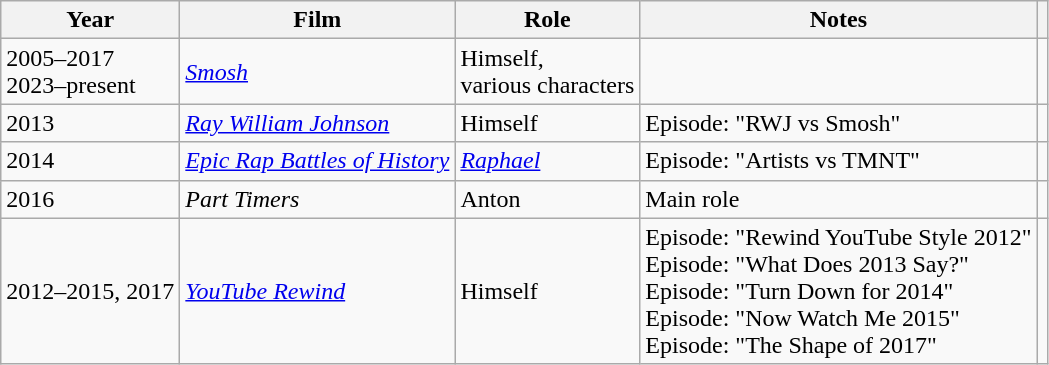<table class="wikitable sortable">
<tr>
<th>Year</th>
<th>Film</th>
<th>Role</th>
<th>Notes</th>
<th class="unsortable"></th>
</tr>
<tr>
<td>2005–2017 <br> 2023–present</td>
<td><em><a href='#'>Smosh</a></em></td>
<td>Himself,<br>various characters</td>
<td></td>
<td></td>
</tr>
<tr>
<td>2013</td>
<td><em><a href='#'>Ray William Johnson</a></em></td>
<td>Himself</td>
<td>Episode: "RWJ vs Smosh"</td>
<td></td>
</tr>
<tr>
<td>2014</td>
<td><em><a href='#'>Epic Rap Battles of History</a></em></td>
<td><em><a href='#'>Raphael</a></em></td>
<td>Episode: "Artists vs TMNT"</td>
<td></td>
</tr>
<tr>
<td>2016</td>
<td><em>Part Timers</em></td>
<td>Anton</td>
<td>Main role</td>
<td></td>
</tr>
<tr>
<td>2012–2015, 2017</td>
<td><em><a href='#'>YouTube Rewind</a></em></td>
<td>Himself</td>
<td>Episode: "Rewind YouTube Style 2012"<br>Episode: "What Does 2013 Say?"<br>Episode: "Turn Down for 2014"<br>Episode: "Now Watch Me 2015"<br>Episode: "The Shape of 2017"</td>
<td></td>
</tr>
</table>
